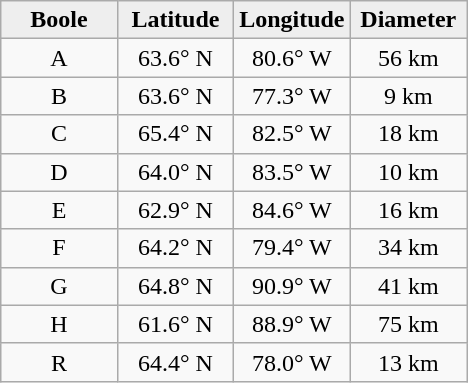<table class="wikitable">
<tr>
<th width="25%" style="background:#eeeeee;">Boole</th>
<th width="25%" style="background:#eeeeee;">Latitude</th>
<th width="25%" style="background:#eeeeee;">Longitude</th>
<th width="25%" style="background:#eeeeee;">Diameter</th>
</tr>
<tr>
<td align="center">A</td>
<td align="center">63.6° N</td>
<td align="center">80.6° W</td>
<td align="center">56 km</td>
</tr>
<tr>
<td align="center">B</td>
<td align="center">63.6° N</td>
<td align="center">77.3° W</td>
<td align="center">9 km</td>
</tr>
<tr>
<td align="center">C</td>
<td align="center">65.4° N</td>
<td align="center">82.5° W</td>
<td align="center">18 km</td>
</tr>
<tr>
<td align="center">D</td>
<td align="center">64.0° N</td>
<td align="center">83.5° W</td>
<td align="center">10 km</td>
</tr>
<tr>
<td align="center">E</td>
<td align="center">62.9° N</td>
<td align="center">84.6° W</td>
<td align="center">16 km</td>
</tr>
<tr>
<td align="center">F</td>
<td align="center">64.2° N</td>
<td align="center">79.4° W</td>
<td align="center">34 km</td>
</tr>
<tr>
<td align="center">G</td>
<td align="center">64.8° N</td>
<td align="center">90.9° W</td>
<td align="center">41 km</td>
</tr>
<tr>
<td align="center">H</td>
<td align="center">61.6° N</td>
<td align="center">88.9° W</td>
<td align="center">75 km</td>
</tr>
<tr>
<td align="center">R</td>
<td align="center">64.4° N</td>
<td align="center">78.0° W</td>
<td align="center">13 km</td>
</tr>
</table>
